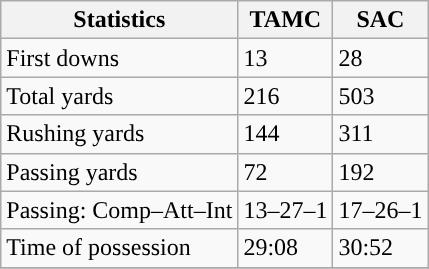<table class="wikitable" style="float: left;">
<tr>
<th>Statistics</th>
<th>TAMC</th>
<th>SAC</th>
</tr>
<tr>
<td>First downs</td>
<td>13</td>
<td>28</td>
</tr>
<tr>
<td>Total yards</td>
<td>216</td>
<td>503</td>
</tr>
<tr>
<td>Rushing yards</td>
<td>144</td>
<td>311</td>
</tr>
<tr>
<td>Passing yards</td>
<td>72</td>
<td>192</td>
</tr>
<tr>
<td>Passing: Comp–Att–Int</td>
<td>13–27–1</td>
<td>17–26–1</td>
</tr>
<tr>
<td>Time of possession</td>
<td>29:08</td>
<td>30:52</td>
</tr>
<tr>
</tr>
</table>
